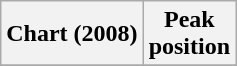<table class="wikitable sortable plainrowheaders">
<tr>
<th scope="col">Chart (2008)</th>
<th scope="col">Peak<br>position</th>
</tr>
<tr>
</tr>
</table>
